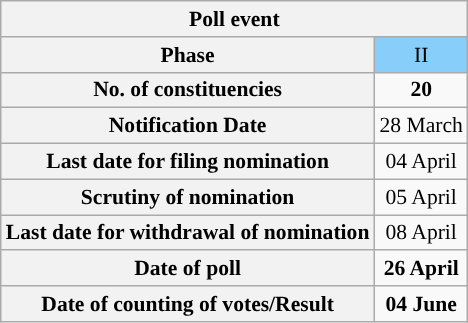<table class="wikitable" style="text-align:center;font-size:90%;">
<tr>
<th colspan=2>Poll event</th>
</tr>
<tr>
<th>Phase</th>
<td bgcolor=#87CEFA>II</td>
</tr>
<tr>
<th><strong>No. of constituencies</strong></th>
<td><strong>20</strong></td>
</tr>
<tr>
<th>Notification Date</th>
<td>28 March</td>
</tr>
<tr>
<th>Last date for filing nomination</th>
<td>04 April</td>
</tr>
<tr>
<th>Scrutiny of nomination</th>
<td>05 April</td>
</tr>
<tr>
<th>Last date for withdrawal of nomination</th>
<td>08 April</td>
</tr>
<tr>
<th>Date of poll</th>
<td><strong>26 April</strong></td>
</tr>
<tr>
<th>Date of counting of votes/Result</th>
<td><strong>04 June</strong></td>
</tr>
</table>
